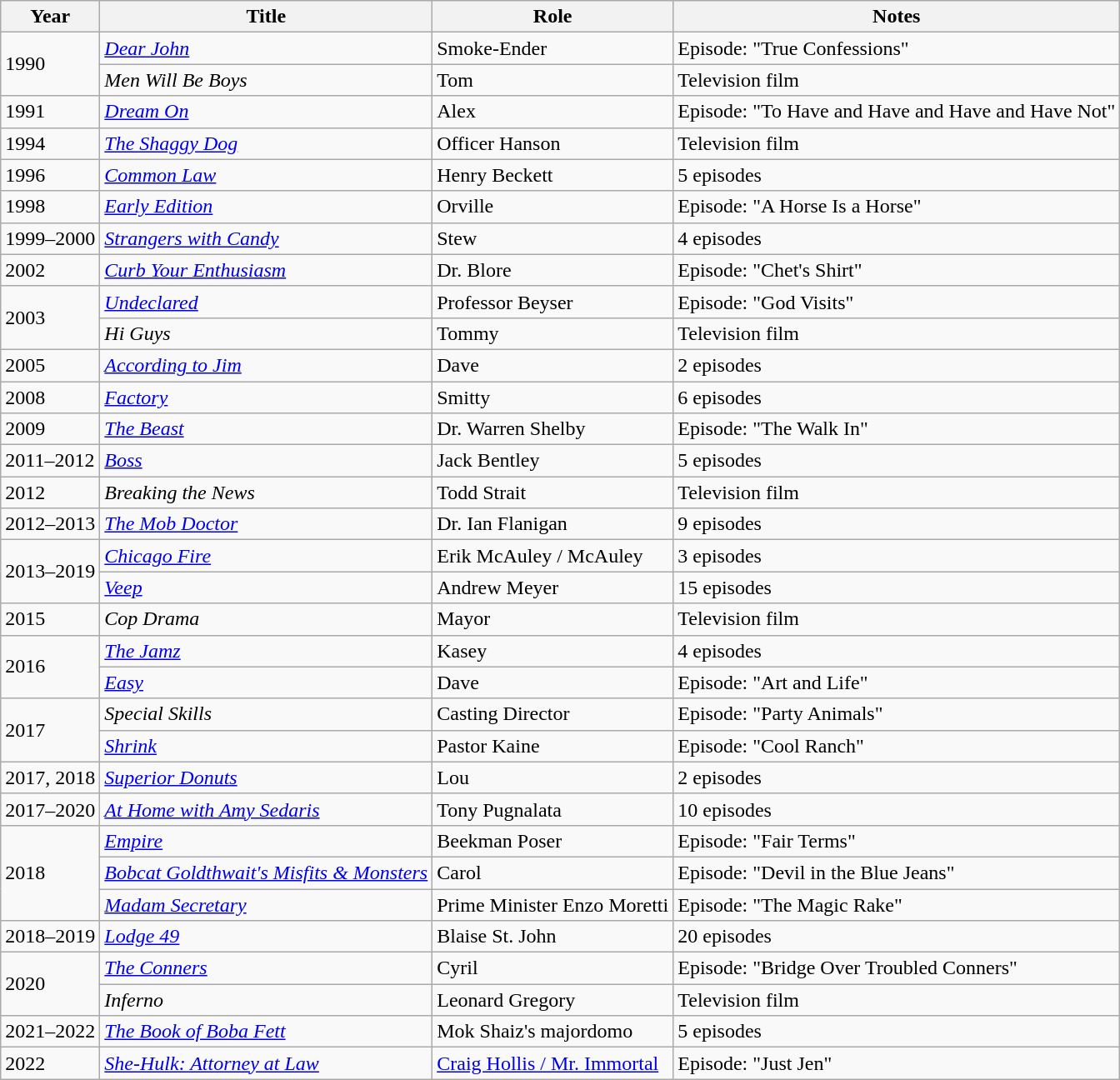<table class="wikitable sortable">
<tr>
<th>Year</th>
<th>Title</th>
<th>Role</th>
<th>Notes</th>
</tr>
<tr>
<td rowspan="2">1990</td>
<td><a href='#'><em>Dear John</em></a></td>
<td>Smoke-Ender</td>
<td>Episode: "True Confessions"</td>
</tr>
<tr>
<td><em>Men Will Be Boys</em></td>
<td>Tom</td>
<td>Television film</td>
</tr>
<tr>
<td>1991</td>
<td><a href='#'><em>Dream On</em></a></td>
<td>Alex</td>
<td>Episode: "To Have and Have and Have and Have Not"</td>
</tr>
<tr>
<td>1994</td>
<td><a href='#'><em>The Shaggy Dog</em></a></td>
<td>Officer Hanson</td>
<td>Television film</td>
</tr>
<tr>
<td>1996</td>
<td><a href='#'><em>Common Law</em></a></td>
<td>Henry Beckett</td>
<td>5 episodes</td>
</tr>
<tr>
<td>1998</td>
<td><em><a href='#'>Early Edition</a></em></td>
<td>Orville</td>
<td>Episode: "A Horse Is a Horse"</td>
</tr>
<tr>
<td>1999–2000</td>
<td><em><a href='#'>Strangers with Candy</a></em></td>
<td>Stew</td>
<td>4 episodes</td>
</tr>
<tr>
<td>2002</td>
<td><em><a href='#'>Curb Your Enthusiasm</a></em></td>
<td>Dr. Blore</td>
<td>Episode: "Chet's Shirt"</td>
</tr>
<tr>
<td rowspan="2">2003</td>
<td><em><a href='#'>Undeclared</a></em></td>
<td>Professor Beyser</td>
<td>Episode: "God Visits"</td>
</tr>
<tr>
<td><em>Hi Guys</em></td>
<td>Tommy</td>
<td>Television film</td>
</tr>
<tr>
<td>2005</td>
<td><em><a href='#'>According to Jim</a></em></td>
<td>Dave</td>
<td>2 episodes</td>
</tr>
<tr>
<td>2008</td>
<td><a href='#'><em>Factory</em></a></td>
<td>Smitty</td>
<td>6 episodes</td>
</tr>
<tr>
<td>2009</td>
<td><a href='#'><em>The Beast</em></a></td>
<td>Dr. Warren Shelby</td>
<td>Episode: "The Walk In"</td>
</tr>
<tr>
<td>2011–2012</td>
<td><a href='#'><em>Boss</em></a></td>
<td>Jack Bentley</td>
<td>5 episodes</td>
</tr>
<tr>
<td>2012</td>
<td><em>Breaking the News</em></td>
<td>Todd Strait</td>
<td>Television film</td>
</tr>
<tr>
<td>2012–2013</td>
<td><em><a href='#'>The Mob Doctor</a></em></td>
<td>Dr. Ian Flanigan</td>
<td>9 episodes</td>
</tr>
<tr>
<td rowspan="2">2013–2019</td>
<td><a href='#'><em>Chicago Fire</em></a></td>
<td>Erik McAuley / McAuley</td>
<td>3 episodes</td>
</tr>
<tr>
<td><em><a href='#'>Veep</a></em></td>
<td>Andrew Meyer</td>
<td>15 episodes</td>
</tr>
<tr>
<td>2015</td>
<td><em>Cop Drama</em></td>
<td>Mayor</td>
<td>Television film</td>
</tr>
<tr>
<td rowspan="2">2016</td>
<td><em><a href='#'>The Jamz</a></em></td>
<td>Kasey</td>
<td>4 episodes</td>
</tr>
<tr>
<td><a href='#'><em>Easy</em></a></td>
<td>Dave</td>
<td>Episode: "Art and Life"</td>
</tr>
<tr>
<td rowspan="2">2017</td>
<td><em>Special Skills</em></td>
<td>Casting Director</td>
<td>Episode: "Party Animals"</td>
</tr>
<tr>
<td><a href='#'><em>Shrink</em></a></td>
<td>Pastor Kaine</td>
<td>Episode: "Cool Ranch"</td>
</tr>
<tr>
<td>2017, 2018</td>
<td><a href='#'><em>Superior Donuts</em></a></td>
<td>Lou</td>
<td>2 episodes</td>
</tr>
<tr>
<td>2017–2020</td>
<td><em><a href='#'>At Home with Amy Sedaris</a></em></td>
<td>Tony Pugnalata</td>
<td>10 episodes</td>
</tr>
<tr>
<td rowspan="3">2018</td>
<td><a href='#'><em>Empire</em></a></td>
<td>Beekman Poser</td>
<td>Episode: "Fair Terms"</td>
</tr>
<tr>
<td><em><a href='#'>Bobcat Goldthwait's Misfits & Monsters</a></em></td>
<td>Carol</td>
<td>Episode: "Devil in the Blue Jeans"</td>
</tr>
<tr>
<td><a href='#'><em>Madam Secretary</em></a></td>
<td>Prime Minister Enzo Moretti</td>
<td>Episode: "The Magic Rake"</td>
</tr>
<tr>
<td>2018–2019</td>
<td><em><a href='#'>Lodge 49</a></em></td>
<td>Blaise St. John</td>
<td>20 episodes</td>
</tr>
<tr>
<td rowspan="2">2020</td>
<td><em><a href='#'>The Conners</a></em></td>
<td>Cyril</td>
<td>Episode: "Bridge Over Troubled Conners"</td>
</tr>
<tr>
<td><em>Inferno</em></td>
<td>Leonard Gregory</td>
<td>Television film</td>
</tr>
<tr>
<td>2021–2022</td>
<td><em><a href='#'>The Book of Boba Fett</a></em></td>
<td>Mok Shaiz's majordomo</td>
<td>5 episodes</td>
</tr>
<tr>
<td>2022</td>
<td><em><a href='#'>She-Hulk: Attorney at Law</a></em></td>
<td><a href='#'>Craig Hollis / Mr. Immortal</a></td>
<td>Episode: "Just Jen"</td>
</tr>
</table>
